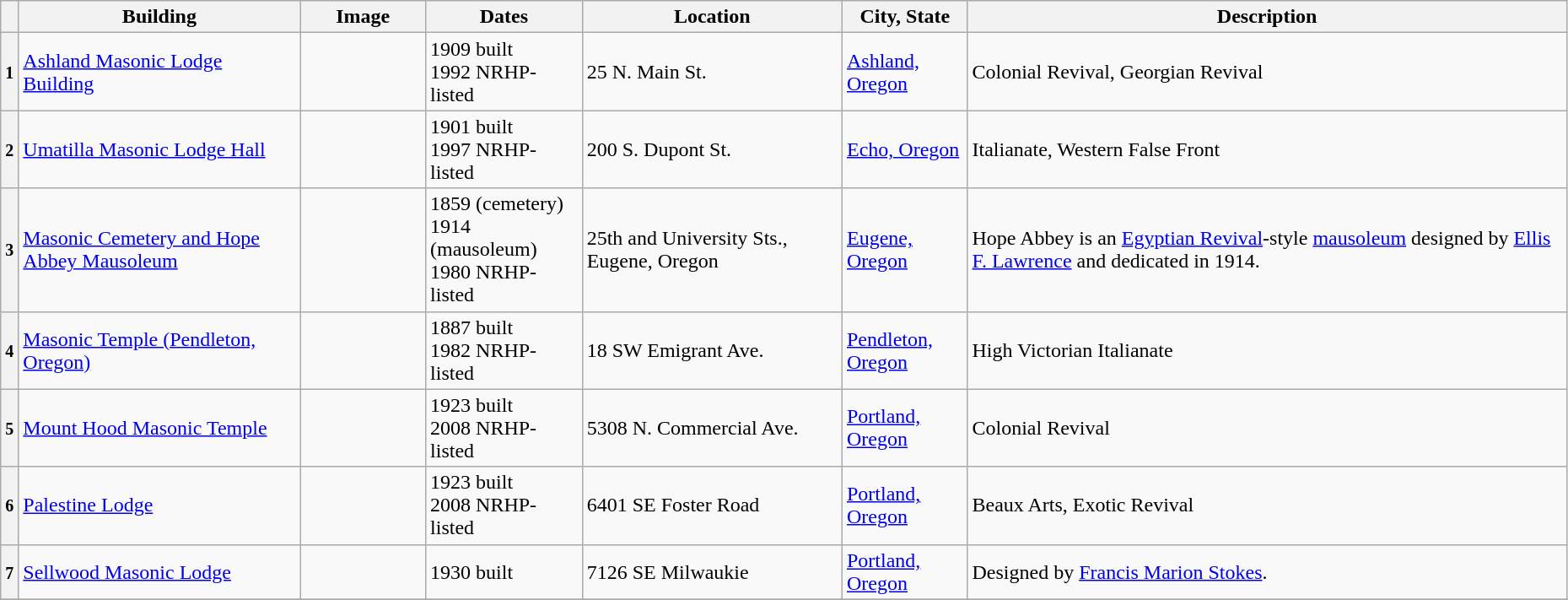<table class="wikitable sortable" style="width:98%">
<tr>
<th></th>
<th width = 18%><strong>Building</strong></th>
<th width = 8% class="unsortable"><strong>Image</strong></th>
<th width = 10%><strong>Dates</strong></th>
<th><strong>Location</strong></th>
<th width = 8%><strong>City, State</strong></th>
<th class="unsortable"><strong>Description</strong></th>
</tr>
<tr ->
<th><small>1</small></th>
<td><a href='#'>Ashland Masonic Lodge Building</a></td>
<td></td>
<td>1909 built<br>1992 NRHP-listed</td>
<td>25 N. Main St.<br><small></small></td>
<td><a href='#'>Ashland, Oregon</a></td>
<td>Colonial Revival, Georgian Revival</td>
</tr>
<tr ->
<th><small>2</small></th>
<td><a href='#'>Umatilla Masonic Lodge Hall</a></td>
<td></td>
<td>1901 built<br>1997 NRHP-listed</td>
<td>200 S. Dupont St.<br><small></small></td>
<td><a href='#'>Echo, Oregon</a></td>
<td>Italianate, Western False Front</td>
</tr>
<tr ->
<th><small>3</small></th>
<td><a href='#'>Masonic Cemetery and Hope Abbey Mausoleum</a></td>
<td></td>
<td>1859 (cemetery)<br>1914 (mausoleum)<br>1980 NRHP-listed</td>
<td>25th and University Sts., Eugene, Oregon<br><small></small></td>
<td><a href='#'>Eugene, Oregon</a></td>
<td>Hope Abbey is an <a href='#'>Egyptian Revival</a>-style <a href='#'>mausoleum</a> designed by <a href='#'>Ellis F. Lawrence</a> and dedicated in 1914.</td>
</tr>
<tr ->
<th><small>4</small></th>
<td><a href='#'>Masonic Temple (Pendleton, Oregon)</a></td>
<td></td>
<td>1887 built<br>1982 NRHP-listed</td>
<td>18 SW Emigrant Ave.<br><small></small></td>
<td><a href='#'>Pendleton, Oregon</a></td>
<td>High Victorian Italianate</td>
</tr>
<tr ->
<th><small>5</small></th>
<td><a href='#'>Mount Hood Masonic Temple</a></td>
<td></td>
<td>1923 built<br>2008 NRHP-listed</td>
<td>5308 N. Commercial Ave.<br><small></small></td>
<td><a href='#'>Portland, Oregon</a></td>
<td>Colonial Revival</td>
</tr>
<tr ->
<th><small>6</small></th>
<td><a href='#'>Palestine Lodge</a></td>
<td></td>
<td>1923 built<br>2008 NRHP-listed</td>
<td>6401 SE Foster Road<br><small></small></td>
<td><a href='#'>Portland, Oregon</a></td>
<td>Beaux Arts, Exotic Revival</td>
</tr>
<tr ->
<th><small>7</small></th>
<td><a href='#'>Sellwood Masonic Lodge</a></td>
<td></td>
<td>1930 built</td>
<td>7126 SE Milwaukie<small></small></td>
<td><a href='#'>Portland, Oregon</a></td>
<td>Designed by <a href='#'>Francis Marion Stokes</a>.</td>
</tr>
<tr ->
</tr>
</table>
